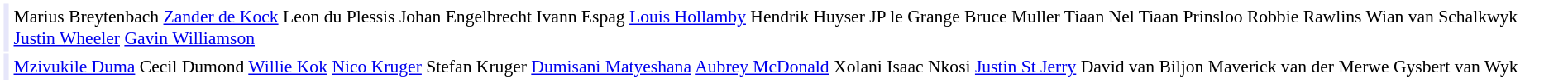<table cellpadding="2" style="border: 1px solid white; font-size:90%;">
<tr>
<td style="text-align:right;" bgcolor="lavender"></td>
<td style="text-align:left;">Marius Breytenbach <a href='#'>Zander de Kock</a> Leon du Plessis Johan Engelbrecht Ivann Espag <a href='#'>Louis Hollamby</a> Hendrik Huyser JP le Grange Bruce Muller Tiaan Nel Tiaan Prinsloo Robbie Rawlins Wian van Schalkwyk <a href='#'>Justin Wheeler</a> <a href='#'>Gavin Williamson</a></td>
</tr>
<tr>
<td style="text-align:right;" bgcolor="lavender"></td>
<td style="text-align:left;"><a href='#'>Mzivukile Duma</a> Cecil Dumond <a href='#'>Willie Kok</a> <a href='#'>Nico Kruger</a> Stefan Kruger <a href='#'>Dumisani Matyeshana</a> <a href='#'>Aubrey McDonald</a> Xolani Isaac Nkosi <a href='#'>Justin St Jerry</a> David van Biljon Maverick van der Merwe Gysbert van Wyk</td>
</tr>
</table>
